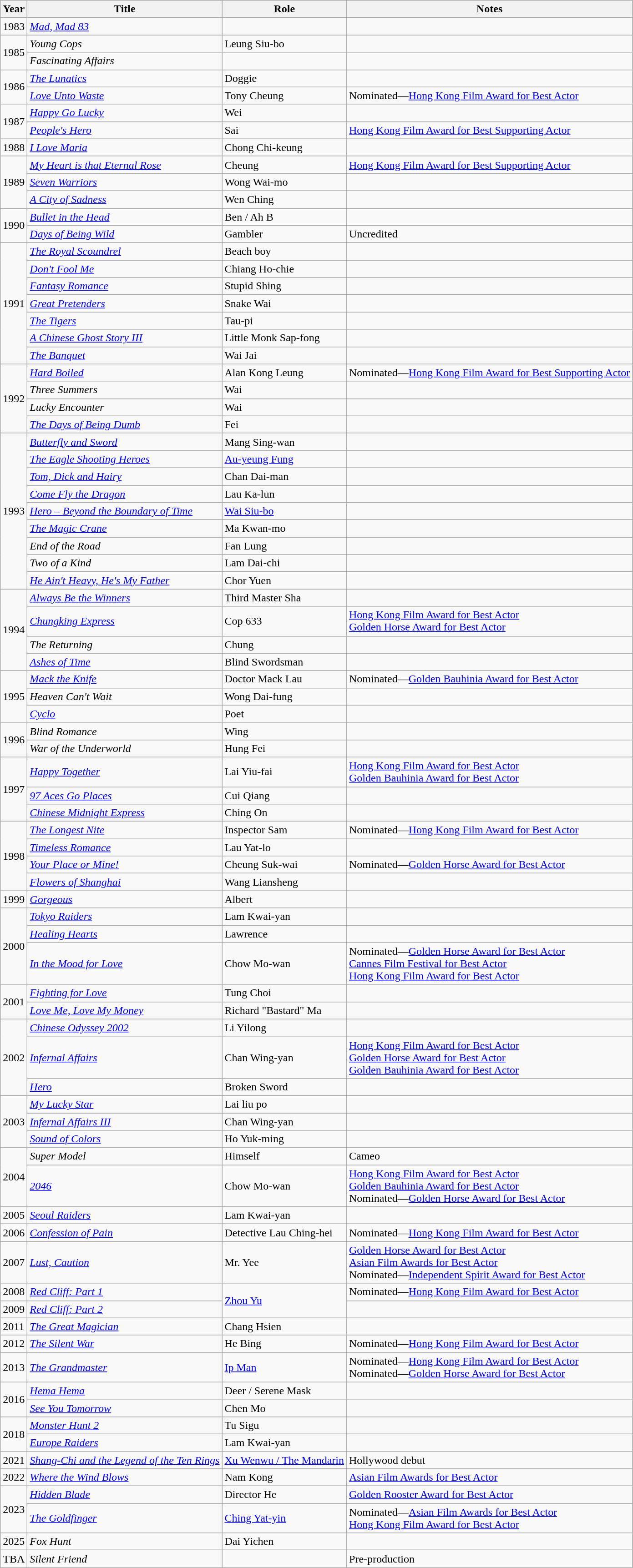<table class="wikitable sortable">
<tr align="center">
<th>Year</th>
<th>Title</th>
<th>Role</th>
<th class="unsortable">Notes</th>
</tr>
<tr>
<td>1983</td>
<td><em><a href='#'>Mad, Mad 83</a></em></td>
<td></td>
<td></td>
</tr>
<tr>
<td rowspan="2">1985</td>
<td><em>Young Cops</em></td>
<td>Leung Siu-bo</td>
<td></td>
</tr>
<tr>
<td><em>Fascinating Affairs</em></td>
<td></td>
<td></td>
</tr>
<tr>
<td rowspan="2">1986</td>
<td><em><a href='#'>The Lunatics</a></em></td>
<td>Doggie</td>
<td></td>
</tr>
<tr>
<td><em><a href='#'>Love Unto Waste</a></em></td>
<td>Tony Cheung</td>
<td>Nominated—<a href='#'>Hong Kong Film Award for Best Actor</a></td>
</tr>
<tr>
<td rowspan="2">1987</td>
<td><em><a href='#'>Happy Go Lucky</a></em></td>
<td>Wei</td>
<td></td>
</tr>
<tr>
<td><em><a href='#'>People's Hero</a></em></td>
<td>Sai</td>
<td><a href='#'>Hong Kong Film Award for Best Supporting Actor</a></td>
</tr>
<tr>
<td>1988</td>
<td><em><a href='#'>I Love Maria</a></em></td>
<td>Chong Chi-keung</td>
<td></td>
</tr>
<tr>
<td rowspan="3">1989</td>
<td><em><a href='#'>My Heart is that Eternal Rose</a></em></td>
<td>Cheung</td>
<td><a href='#'>Hong Kong Film Award for Best Supporting Actor</a></td>
</tr>
<tr>
<td><em><a href='#'>Seven Warriors</a></em></td>
<td>Wong Wai-mo</td>
<td></td>
</tr>
<tr>
<td><em><a href='#'>A City of Sadness</a></em></td>
<td>Wen Ching</td>
<td></td>
</tr>
<tr>
<td rowspan="2">1990</td>
<td><em><a href='#'>Bullet in the Head</a></em></td>
<td>Ben / Ah B</td>
<td></td>
</tr>
<tr>
<td><em><a href='#'>Days of Being Wild</a></em></td>
<td>Gambler</td>
<td>Uncredited</td>
</tr>
<tr>
<td rowspan="7">1991</td>
<td><em><a href='#'>The Royal Scoundrel</a></em></td>
<td>Beach boy</td>
<td></td>
</tr>
<tr>
<td><em><a href='#'>Don't Fool Me</a></em></td>
<td>Chiang Ho-chie</td>
<td></td>
</tr>
<tr>
<td><em><a href='#'>Fantasy Romance</a></em></td>
<td>Stupid Shing</td>
<td></td>
</tr>
<tr>
<td><em><a href='#'>Great Pretenders</a></em></td>
<td>Snake Wai</td>
<td></td>
</tr>
<tr>
<td><em><a href='#'>The Tigers</a></em></td>
<td>Tau-pi</td>
<td></td>
</tr>
<tr>
<td><em><a href='#'>A Chinese Ghost Story III</a></em></td>
<td>Little Monk Sap-fong</td>
<td></td>
</tr>
<tr>
<td><em><a href='#'>The Banquet</a></em></td>
<td>Wai Jai</td>
<td></td>
</tr>
<tr>
<td rowspan="4">1992</td>
<td><em><a href='#'>Hard Boiled</a></em></td>
<td>Alan Kong Leung</td>
<td>Nominated—<a href='#'>Hong Kong Film Award for Best Supporting Actor</a></td>
</tr>
<tr>
<td><em>Three Summers</em></td>
<td>Wai</td>
<td></td>
</tr>
<tr>
<td><em>Lucky Encounter</em></td>
<td>Wai</td>
<td></td>
</tr>
<tr>
<td><em><a href='#'>The Days of Being Dumb</a></em></td>
<td>Fei</td>
<td></td>
</tr>
<tr>
<td rowspan="9">1993</td>
<td><em><a href='#'>Butterfly and Sword</a></em></td>
<td>Mang Sing-wan</td>
<td></td>
</tr>
<tr>
<td><em><a href='#'>The Eagle Shooting Heroes</a></em></td>
<td><a href='#'>Au-yeung Fung</a></td>
<td></td>
</tr>
<tr>
<td><em><a href='#'>Tom, Dick and Hairy</a></em></td>
<td>Chan Dai-man</td>
<td></td>
</tr>
<tr>
<td><em><a href='#'>Come Fly the Dragon</a></em></td>
<td>Lau Ka-lun</td>
<td></td>
</tr>
<tr>
<td><em><a href='#'>Hero – Beyond the Boundary of Time</a></em></td>
<td><a href='#'>Wai Siu-bo</a></td>
<td></td>
</tr>
<tr>
<td><em><a href='#'>The Magic Crane</a></em></td>
<td>Ma Kwan-mo</td>
<td></td>
</tr>
<tr>
<td><em>End of the Road</em></td>
<td>Fan Lung</td>
<td></td>
</tr>
<tr>
<td><em>Two of a Kind</em></td>
<td>Lam Dai-chi</td>
<td></td>
</tr>
<tr>
<td><em><a href='#'>He Ain't Heavy, He's My Father</a></em></td>
<td>Chor Yuen</td>
<td></td>
</tr>
<tr>
<td rowspan="4">1994</td>
<td><em><a href='#'>Always Be the Winners</a></em></td>
<td>Third Master Sha</td>
<td></td>
</tr>
<tr>
<td><em><a href='#'>Chungking Express</a></em></td>
<td>Cop 633</td>
<td><a href='#'>Hong Kong Film Award for Best Actor</a><br><a href='#'>Golden Horse Award for Best Actor</a></td>
</tr>
<tr>
<td><em>The Returning</em></td>
<td>Chung</td>
<td></td>
</tr>
<tr>
<td><em><a href='#'>Ashes of Time</a></em></td>
<td>Blind Swordsman</td>
<td></td>
</tr>
<tr>
<td rowspan="3">1995</td>
<td><em><a href='#'>Mack the Knife</a></em></td>
<td>Doctor Mack Lau</td>
<td>Nominated—<a href='#'>Golden Bauhinia Award for Best Actor</a></td>
</tr>
<tr>
<td><em>Heaven Can't Wait</em></td>
<td>Wong Dai-fung</td>
<td></td>
</tr>
<tr>
<td><em><a href='#'>Cyclo</a></em></td>
<td>Poet</td>
<td></td>
</tr>
<tr>
<td rowspan="2">1996</td>
<td><em>Blind Romance</em></td>
<td>Wing</td>
<td></td>
</tr>
<tr>
<td><em>War of the Underworld</em></td>
<td>Hung Fei</td>
<td></td>
</tr>
<tr>
<td rowspan="3">1997</td>
<td><em><a href='#'>Happy Together</a></em></td>
<td>Lai Yiu-fai</td>
<td><a href='#'>Hong Kong Film Award for Best Actor</a><br><a href='#'>Golden Bauhinia Award for Best Actor</a></td>
</tr>
<tr>
<td><em><a href='#'>97 Aces Go Places</a></em></td>
<td>Cui Qiang</td>
<td></td>
</tr>
<tr>
<td><em><a href='#'>Chinese Midnight Express</a></em></td>
<td>Ching On</td>
<td></td>
</tr>
<tr>
<td rowspan="4">1998</td>
<td><em><a href='#'>The Longest Nite</a></em></td>
<td>Inspector Sam</td>
<td>Nominated—<a href='#'>Hong Kong Film Award for Best Actor</a></td>
</tr>
<tr>
<td><em><a href='#'>Timeless Romance</a></em></td>
<td>Lau Yat-lo</td>
<td></td>
</tr>
<tr>
<td><em><a href='#'>Your Place or Mine!</a></em></td>
<td>Cheung Suk-wai</td>
<td>Nominated—<a href='#'>Golden Horse Award for Best Actor</a></td>
</tr>
<tr>
<td><em><a href='#'>Flowers of Shanghai</a></em></td>
<td>Wang Liansheng</td>
<td></td>
</tr>
<tr>
<td>1999</td>
<td><em><a href='#'>Gorgeous</a></em></td>
<td>Albert</td>
<td></td>
</tr>
<tr>
<td rowspan="3">2000</td>
<td><em><a href='#'>Tokyo Raiders</a></em></td>
<td>Lam Kwai-yan</td>
<td></td>
</tr>
<tr>
<td><em><a href='#'>Healing Hearts</a></em></td>
<td>Lawrence</td>
<td></td>
</tr>
<tr>
<td><em><a href='#'>In the Mood for Love</a></em></td>
<td>Chow Mo-wan</td>
<td>Nominated—<a href='#'>Golden Horse Award for Best Actor</a><br><a href='#'>Cannes Film Festival for Best Actor</a><br><a href='#'>Hong Kong Film Award for Best Actor</a></td>
</tr>
<tr>
<td rowspan="2">2001</td>
<td><em><a href='#'>Fighting for Love</a></em></td>
<td>Tung Choi</td>
<td></td>
</tr>
<tr>
<td><em><a href='#'>Love Me, Love My Money</a></em></td>
<td>Richard "Bastard" Ma</td>
<td></td>
</tr>
<tr>
<td rowspan="3">2002</td>
<td><em><a href='#'>Chinese Odyssey 2002</a></em></td>
<td>Li Yilong</td>
<td></td>
</tr>
<tr>
<td><em><a href='#'>Infernal Affairs</a></em></td>
<td>Chan Wing-yan</td>
<td><a href='#'>Hong Kong Film Award for Best Actor</a><br><a href='#'>Golden Horse Award for Best Actor</a><br><a href='#'>Golden Bauhinia Award for Best Actor</a></td>
</tr>
<tr>
<td><em><a href='#'>Hero</a></em></td>
<td>Broken Sword</td>
<td></td>
</tr>
<tr>
<td rowspan="3">2003</td>
<td><em><a href='#'>My Lucky Star</a></em></td>
<td>Lai liu po</td>
<td></td>
</tr>
<tr>
<td><em><a href='#'>Infernal Affairs III</a></em></td>
<td>Chan Wing-yan</td>
<td></td>
</tr>
<tr>
<td><em><a href='#'>Sound of Colors</a></em></td>
<td>Ho Yuk-ming</td>
<td></td>
</tr>
<tr>
<td rowspan="2">2004</td>
<td><em>Super Model</em></td>
<td>Himself</td>
<td>Cameo</td>
</tr>
<tr>
<td><em><a href='#'>2046</a></em></td>
<td>Chow Mo-wan</td>
<td><a href='#'>Hong Kong Film Award for Best Actor</a><br><a href='#'>Golden Bauhinia Award for Best Actor</a><br>Nominated—<a href='#'>Golden Horse Award for Best Actor</a></td>
</tr>
<tr>
<td>2005</td>
<td><em><a href='#'>Seoul Raiders</a></em></td>
<td>Lam Kwai-yan</td>
<td></td>
</tr>
<tr>
<td>2006</td>
<td><em><a href='#'>Confession of Pain</a></em></td>
<td>Detective Lau Ching-hei</td>
<td>Nominated—<a href='#'>Hong Kong Film Award for Best Actor</a></td>
</tr>
<tr>
<td>2007</td>
<td><em><a href='#'>Lust, Caution</a></em></td>
<td>Mr. Yee</td>
<td><a href='#'>Golden Horse Award for Best Actor</a><br><a href='#'>Asian Film Awards for Best Actor</a><br>Nominated—<a href='#'>Independent Spirit Award for Best Actor</a></td>
</tr>
<tr>
<td>2008</td>
<td><em><a href='#'>Red Cliff: Part 1</a></em></td>
<td rowspan="2"><a href='#'>Zhou Yu</a></td>
<td>Nominated—<a href='#'>Hong Kong Film Award for Best Actor</a></td>
</tr>
<tr>
<td>2009</td>
<td><em><a href='#'>Red Cliff: Part 2</a></em></td>
<td></td>
</tr>
<tr>
<td>2011</td>
<td><em><a href='#'>The Great Magician</a></em></td>
<td>Chang Hsien</td>
<td></td>
</tr>
<tr>
<td>2012</td>
<td><em><a href='#'>The Silent War</a></em></td>
<td>He Bing</td>
<td>Nominated—<a href='#'>Hong Kong Film Award for Best Actor</a></td>
</tr>
<tr>
<td>2013</td>
<td><em><a href='#'>The Grandmaster</a></em></td>
<td><a href='#'>Ip Man</a></td>
<td>Nominated—<a href='#'>Hong Kong Film Award for Best Actor</a><br>Nominated—<a href='#'>Golden Horse Award for Best Actor</a></td>
</tr>
<tr>
<td rowspan=2>2016</td>
<td><em><a href='#'>Hema Hema</a></em></td>
<td>Deer / Serene Mask</td>
<td></td>
</tr>
<tr>
<td><em><a href='#'>See You Tomorrow</a></em></td>
<td>Chen Mo</td>
<td></td>
</tr>
<tr>
<td rowspan=2>2018</td>
<td><em><a href='#'>Monster Hunt 2</a></em></td>
<td>Tu Sigu</td>
<td></td>
</tr>
<tr>
<td><em><a href='#'>Europe Raiders</a></em></td>
<td>Lam Kwai-yan</td>
<td></td>
</tr>
<tr>
<td>2021</td>
<td><em><a href='#'>Shang-Chi and the Legend of the Ten Rings</a></em></td>
<td><a href='#'>Xu Wenwu / The Mandarin</a></td>
<td>Hollywood debut</td>
</tr>
<tr>
<td>2022</td>
<td><em><a href='#'>Where the Wind Blows</a></em></td>
<td>Nam Kong</td>
<td><a href='#'>Asian Film Awards for Best Actor</a></td>
</tr>
<tr>
<td rowspan=2>2023</td>
<td><em><a href='#'>Hidden Blade</a></em></td>
<td>Director He</td>
<td><a href='#'>Golden Rooster Award for Best Actor</a></td>
</tr>
<tr>
<td><em><a href='#'>The Goldfinger</a></em></td>
<td><a href='#'>Ching Yat-yin</a></td>
<td>Nominated—<a href='#'>Asian Film Awards for Best Actor</a><br><a href='#'>Hong Kong Film Award for Best Actor</a></td>
</tr>
<tr>
<td>2025</td>
<td><em>Fox Hunt</em></td>
<td>Dai Yichen</td>
<td></td>
</tr>
<tr>
<td>TBA</td>
<td><em>Silent Friend</em></td>
<td></td>
<td>Pre-production</td>
</tr>
</table>
